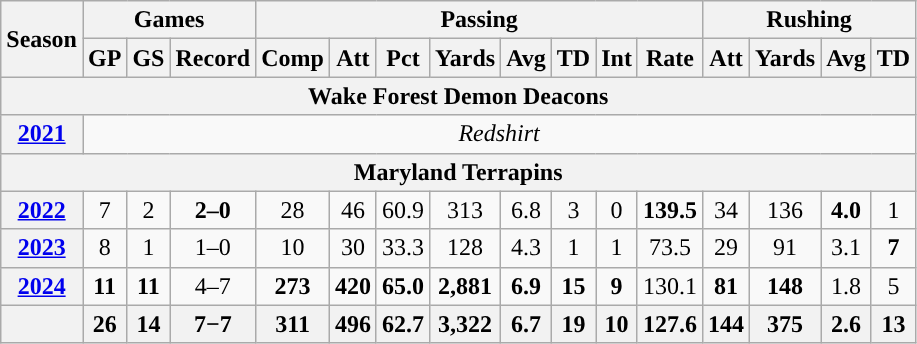<table class="wikitable" style="text-align:center;">
<tr>
<th rowspan="2">Season</th>
<th colspan="3">Games</th>
<th colspan="8">Passing</th>
<th colspan="4">Rushing</th>
</tr>
<tr>
<th>GP</th>
<th>GS</th>
<th>Record</th>
<th>Comp</th>
<th>Att</th>
<th>Pct</th>
<th>Yards</th>
<th>Avg</th>
<th>TD</th>
<th>Int</th>
<th>Rate</th>
<th>Att</th>
<th>Yards</th>
<th>Avg</th>
<th>TD</th>
</tr>
<tr>
<th colspan="16">Wake Forest Demon Deacons</th>
</tr>
<tr>
<th><a href='#'>2021</a></th>
<td colspan="16"><em>Redshirt </em></td>
</tr>
<tr>
<th colspan="16">Maryland Terrapins</th>
</tr>
<tr>
<th><a href='#'>2022</a></th>
<td>7</td>
<td>2</td>
<td><strong>2–0</strong></td>
<td>28</td>
<td>46</td>
<td>60.9</td>
<td>313</td>
<td>6.8</td>
<td>3</td>
<td>0</td>
<td><strong>139.5</strong></td>
<td>34</td>
<td>136</td>
<td><strong>4.0</strong></td>
<td>1</td>
</tr>
<tr>
<th><a href='#'>2023</a></th>
<td>8</td>
<td>1</td>
<td>1–0</td>
<td>10</td>
<td>30</td>
<td>33.3</td>
<td>128</td>
<td>4.3</td>
<td>1</td>
<td>1</td>
<td>73.5</td>
<td>29</td>
<td>91</td>
<td>3.1</td>
<td><strong>7</strong></td>
</tr>
<tr>
<th><a href='#'>2024</a></th>
<td><strong>11</strong></td>
<td><strong>11</strong></td>
<td>4–7</td>
<td><strong>273</strong></td>
<td><strong>420</strong></td>
<td><strong>65.0</strong></td>
<td><strong>2,881</strong></td>
<td><strong>6.9</strong></td>
<td><strong>15</strong></td>
<td><strong>9</strong></td>
<td>130.1</td>
<td><strong>81</strong></td>
<td><strong>148</strong></td>
<td>1.8</td>
<td>5</td>
</tr>
<tr>
<th></th>
<th>26</th>
<th>14</th>
<th>7−7</th>
<th>311</th>
<th>496</th>
<th>62.7</th>
<th>3,322</th>
<th>6.7</th>
<th>19</th>
<th>10</th>
<th>127.6</th>
<th>144</th>
<th>375</th>
<th>2.6</th>
<th>13</th>
</tr>
</table>
